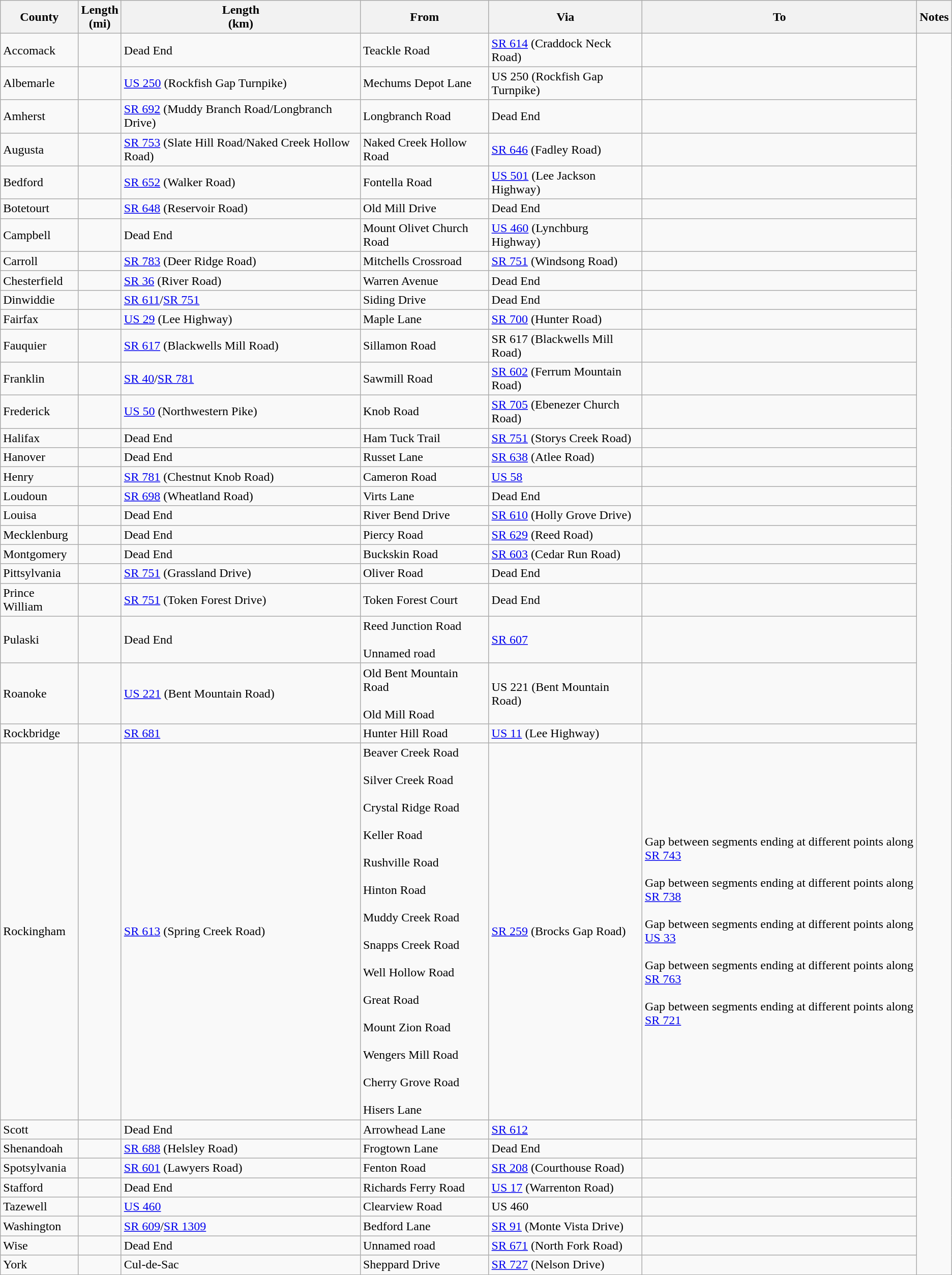<table class="wikitable sortable">
<tr>
<th>County</th>
<th>Length<br>(mi)</th>
<th>Length<br>(km)</th>
<th class="unsortable">From</th>
<th class="unsortable">Via</th>
<th class="unsortable">To</th>
<th class="unsortable">Notes</th>
</tr>
<tr>
<td id="Accomack">Accomack</td>
<td></td>
<td>Dead End</td>
<td>Teackle Road</td>
<td><a href='#'>SR 614</a> (Craddock Neck Road)</td>
<td></td>
</tr>
<tr>
<td id="Albemarle">Albemarle</td>
<td></td>
<td><a href='#'>US 250</a> (Rockfish Gap Turnpike)</td>
<td>Mechums Depot Lane</td>
<td>US 250 (Rockfish Gap Turnpike)</td>
<td><br>
</td>
</tr>
<tr>
<td id="Amherst">Amherst</td>
<td></td>
<td><a href='#'>SR 692</a> (Muddy Branch Road/Longbranch Drive)</td>
<td>Longbranch Road</td>
<td>Dead End</td>
<td><br>
</td>
</tr>
<tr>
<td id="Augusta">Augusta</td>
<td></td>
<td><a href='#'>SR 753</a> (Slate Hill Road/Naked Creek Hollow Road)</td>
<td>Naked Creek Hollow Road</td>
<td><a href='#'>SR 646</a> (Fadley Road)</td>
<td><br></td>
</tr>
<tr>
<td id="Bedford">Bedford</td>
<td></td>
<td><a href='#'>SR 652</a> (Walker Road)</td>
<td>Fontella Road</td>
<td><a href='#'>US 501</a> (Lee Jackson Highway)</td>
<td><br></td>
</tr>
<tr>
<td id="Botetourt">Botetourt</td>
<td></td>
<td><a href='#'>SR 648</a> (Reservoir Road)</td>
<td>Old Mill Drive</td>
<td>Dead End</td>
<td><br>

</td>
</tr>
<tr>
<td id="Campbell">Campbell</td>
<td></td>
<td>Dead End</td>
<td>Mount Olivet Church Road</td>
<td><a href='#'>US 460</a> (Lynchburg Highway)</td>
<td><br></td>
</tr>
<tr>
<td id="Carroll">Carroll</td>
<td></td>
<td><a href='#'>SR 783</a> (Deer Ridge Road)</td>
<td>Mitchells Crossroad</td>
<td><a href='#'>SR 751</a> (Windsong Road)</td>
<td><br>
</td>
</tr>
<tr>
<td id="Chesterfield">Chesterfield</td>
<td></td>
<td><a href='#'>SR 36</a> (River Road)</td>
<td>Warren Avenue</td>
<td>Dead End</td>
<td><br>



</td>
</tr>
<tr>
<td id="Dinwiddie">Dinwiddie</td>
<td></td>
<td><a href='#'>SR 611</a>/<a href='#'>SR 751</a></td>
<td>Siding Drive</td>
<td>Dead End</td>
<td><br></td>
</tr>
<tr>
<td id="Fairfax">Fairfax</td>
<td></td>
<td><a href='#'>US 29</a> (Lee Highway)</td>
<td>Maple Lane</td>
<td><a href='#'>SR 700</a> (Hunter Road)</td>
<td></td>
</tr>
<tr>
<td id="Fauquier">Fauquier</td>
<td></td>
<td><a href='#'>SR 617</a> (Blackwells Mill Road)</td>
<td>Sillamon Road</td>
<td>SR 617 (Blackwells Mill Road)</td>
<td><br>
</td>
</tr>
<tr>
<td id="Franklin">Franklin</td>
<td></td>
<td><a href='#'>SR 40</a>/<a href='#'>SR 781</a></td>
<td>Sawmill Road</td>
<td><a href='#'>SR 602</a> (Ferrum Mountain Road)</td>
<td></td>
</tr>
<tr>
<td id="Frederick">Frederick</td>
<td></td>
<td><a href='#'>US 50</a> (Northwestern Pike)</td>
<td>Knob Road</td>
<td><a href='#'>SR 705</a> (Ebenezer Church Road)</td>
<td><br>




</td>
</tr>
<tr>
<td id="Halifax">Halifax</td>
<td></td>
<td>Dead End</td>
<td>Ham Tuck Trail</td>
<td><a href='#'>SR 751</a> (Storys Creek Road)</td>
<td></td>
</tr>
<tr>
<td id="Hanover">Hanover</td>
<td></td>
<td>Dead End</td>
<td>Russet Lane</td>
<td><a href='#'>SR 638</a> (Atlee Road)</td>
<td><br></td>
</tr>
<tr>
<td id="Henry">Henry</td>
<td></td>
<td><a href='#'>SR 781</a> (Chestnut Knob Road)</td>
<td>Cameron Road</td>
<td><a href='#'>US 58</a></td>
<td><br>






</td>
</tr>
<tr>
<td id="Loudoun">Loudoun</td>
<td></td>
<td><a href='#'>SR 698</a> (Wheatland Road)</td>
<td>Virts Lane</td>
<td>Dead End</td>
<td></td>
</tr>
<tr>
<td id="Louisa">Louisa</td>
<td></td>
<td>Dead End</td>
<td>River Bend Drive</td>
<td><a href='#'>SR 610</a> (Holly Grove Drive)</td>
<td><br>

</td>
</tr>
<tr>
<td id="Mecklenburg">Mecklenburg</td>
<td></td>
<td>Dead End</td>
<td>Piercy Road</td>
<td><a href='#'>SR 629</a> (Reed Road)</td>
<td><br></td>
</tr>
<tr>
<td id="Montgomery">Montgomery</td>
<td></td>
<td>Dead End</td>
<td>Buckskin Road</td>
<td><a href='#'>SR 603</a> (Cedar Run Road)</td>
<td><br>






</td>
</tr>
<tr>
<td id="Pittsylvania">Pittsylvania</td>
<td></td>
<td><a href='#'>SR 751</a> (Grassland Drive)</td>
<td>Oliver Road</td>
<td>Dead End</td>
<td><br>

</td>
</tr>
<tr>
<td id="Prince William">Prince William</td>
<td></td>
<td><a href='#'>SR 751</a> (Token Forest Drive)</td>
<td>Token Forest Court</td>
<td>Dead End</td>
<td></td>
</tr>
<tr>
<td id="Pulaski">Pulaski</td>
<td></td>
<td>Dead End</td>
<td>Reed Junction Road<br><br>Unnamed road</td>
<td><a href='#'>SR 607</a></td>
<td><br>
</td>
</tr>
<tr>
<td id="Roanoke">Roanoke</td>
<td></td>
<td><a href='#'>US 221</a> (Bent Mountain Road)</td>
<td>Old Bent Mountain Road<br><br>Old Mill Road</td>
<td>US 221 (Bent Mountain Road)</td>
<td></td>
</tr>
<tr>
<td id="Rockbridge">Rockbridge</td>
<td></td>
<td><a href='#'>SR 681</a></td>
<td>Hunter Hill Road</td>
<td><a href='#'>US 11</a> (Lee Highway)</td>
<td></td>
</tr>
<tr>
<td id="Rockingham">Rockingham</td>
<td></td>
<td><a href='#'>SR 613</a> (Spring Creek Road)</td>
<td>Beaver Creek Road<br><br>Silver Creek Road<br><br>Crystal Ridge Road<br><br>Keller Road<br><br>Rushville Road<br><br>Hinton Road<br><br>Muddy Creek Road<br><br>Snapps Creek Road<br><br>Well Hollow Road<br><br>Great Road<br><br>Mount Zion Road<br><br>Wengers Mill Road<br><br>Cherry Grove Road<br><br>Hisers Lane</td>
<td><a href='#'>SR 259</a> (Brocks Gap Road)</td>
<td>Gap between segments ending at different points along <a href='#'>SR 743</a><br><br>Gap between segments ending at different points along <a href='#'>SR 738</a><br><br>Gap between segments ending at different points along <a href='#'>US 33</a><br><br>Gap between segments ending at different points along <a href='#'>SR 763</a><br><br>Gap between segments ending at different points along <a href='#'>SR 721</a><br></td>
</tr>
<tr>
<td id="Scott">Scott</td>
<td></td>
<td>Dead End</td>
<td>Arrowhead Lane</td>
<td><a href='#'>SR 612</a></td>
<td></td>
</tr>
<tr>
<td id="Shenandoah">Shenandoah</td>
<td></td>
<td><a href='#'>SR 688</a> (Helsley Road)</td>
<td>Frogtown Lane</td>
<td>Dead End</td>
<td><br>
</td>
</tr>
<tr>
<td id="Spotsylvania">Spotsylvania</td>
<td></td>
<td><a href='#'>SR 601</a> (Lawyers Road)</td>
<td>Fenton Road</td>
<td><a href='#'>SR 208</a> (Courthouse Road)</td>
<td></td>
</tr>
<tr>
<td id="Stafford">Stafford</td>
<td></td>
<td>Dead End</td>
<td>Richards Ferry Road</td>
<td><a href='#'>US 17</a> (Warrenton Road)</td>
<td><br>
</td>
</tr>
<tr>
<td id="Tazewell">Tazewell</td>
<td></td>
<td><a href='#'>US 460</a></td>
<td>Clearview Road</td>
<td>US 460</td>
<td><br></td>
</tr>
<tr>
<td id="Washington">Washington</td>
<td></td>
<td><a href='#'>SR 609</a>/<a href='#'>SR 1309</a></td>
<td>Bedford Lane</td>
<td><a href='#'>SR 91</a> (Monte Vista Drive)</td>
<td><br></td>
</tr>
<tr>
<td id="Wise">Wise</td>
<td></td>
<td>Dead End</td>
<td>Unnamed road</td>
<td><a href='#'>SR 671</a> (North Fork Road)</td>
<td><br></td>
</tr>
<tr>
<td id="York">York</td>
<td></td>
<td>Cul-de-Sac</td>
<td>Sheppard Drive</td>
<td><a href='#'>SR 727</a> (Nelson Drive)</td>
<td></td>
</tr>
</table>
